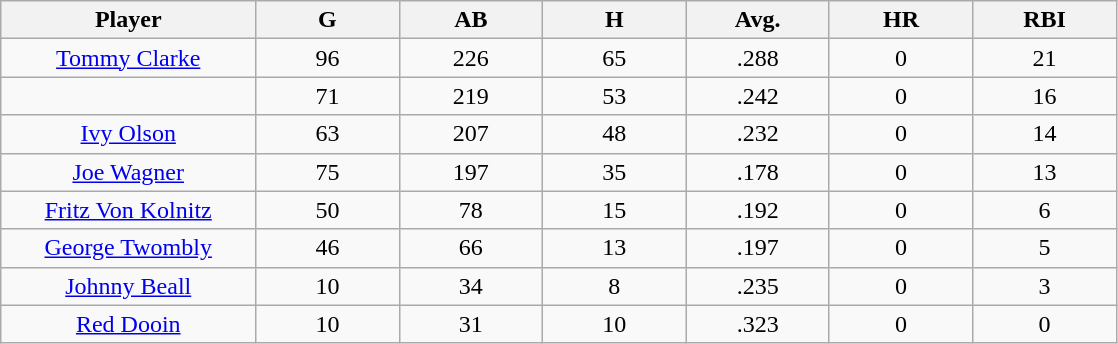<table class="wikitable sortable">
<tr>
<th bgcolor="#DDDDFF" width="16%">Player</th>
<th bgcolor="#DDDDFF" width="9%">G</th>
<th bgcolor="#DDDDFF" width="9%">AB</th>
<th bgcolor="#DDDDFF" width="9%">H</th>
<th bgcolor="#DDDDFF" width="9%">Avg.</th>
<th bgcolor="#DDDDFF" width="9%">HR</th>
<th bgcolor="#DDDDFF" width="9%">RBI</th>
</tr>
<tr align="center">
<td><a href='#'>Tommy Clarke</a></td>
<td>96</td>
<td>226</td>
<td>65</td>
<td>.288</td>
<td>0</td>
<td>21</td>
</tr>
<tr align=center>
<td></td>
<td>71</td>
<td>219</td>
<td>53</td>
<td>.242</td>
<td>0</td>
<td>16</td>
</tr>
<tr align="center">
<td><a href='#'>Ivy Olson</a></td>
<td>63</td>
<td>207</td>
<td>48</td>
<td>.232</td>
<td>0</td>
<td>14</td>
</tr>
<tr align=center>
<td><a href='#'>Joe Wagner</a></td>
<td>75</td>
<td>197</td>
<td>35</td>
<td>.178</td>
<td>0</td>
<td>13</td>
</tr>
<tr align=center>
<td><a href='#'>Fritz Von Kolnitz</a></td>
<td>50</td>
<td>78</td>
<td>15</td>
<td>.192</td>
<td>0</td>
<td>6</td>
</tr>
<tr align=center>
<td><a href='#'>George Twombly</a></td>
<td>46</td>
<td>66</td>
<td>13</td>
<td>.197</td>
<td>0</td>
<td>5</td>
</tr>
<tr align=center>
<td><a href='#'>Johnny Beall</a></td>
<td>10</td>
<td>34</td>
<td>8</td>
<td>.235</td>
<td>0</td>
<td>3</td>
</tr>
<tr align=center>
<td><a href='#'>Red Dooin</a></td>
<td>10</td>
<td>31</td>
<td>10</td>
<td>.323</td>
<td>0</td>
<td>0</td>
</tr>
</table>
